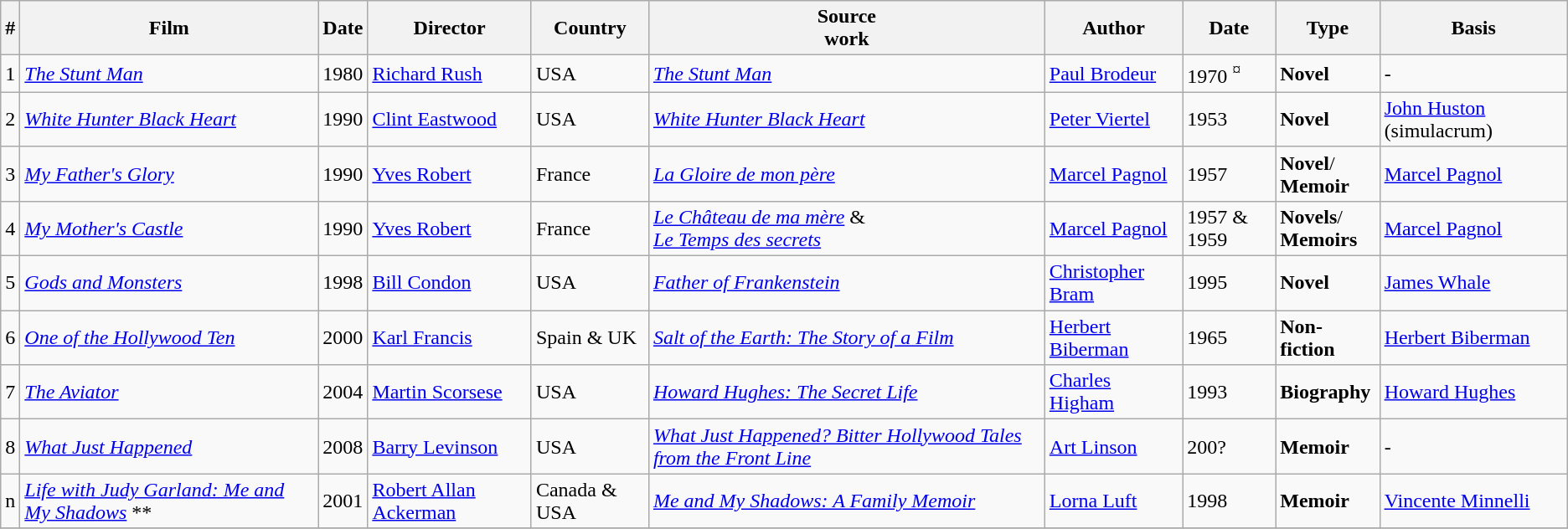<table class="wikitable">
<tr>
<th>#</th>
<th>Film</th>
<th>Date</th>
<th>Director</th>
<th>Country</th>
<th>Source<br>work</th>
<th>Author</th>
<th>Date</th>
<th>Type</th>
<th>Basis</th>
</tr>
<tr>
<td>1</td>
<td><em><a href='#'>The Stunt Man</a></em></td>
<td>1980</td>
<td><a href='#'>Richard Rush</a></td>
<td>USA</td>
<td><em><a href='#'>The Stunt Man</a></em></td>
<td><a href='#'>Paul Brodeur</a></td>
<td>1970 <sup>¤</sup></td>
<td><strong>Novel</strong></td>
<td>-</td>
</tr>
<tr>
<td>2</td>
<td><em><a href='#'>White Hunter Black Heart</a></em></td>
<td>1990</td>
<td><a href='#'>Clint Eastwood</a></td>
<td>USA</td>
<td><em><a href='#'>White Hunter Black Heart</a></em></td>
<td><a href='#'>Peter Viertel</a></td>
<td>1953</td>
<td><strong>Novel</strong></td>
<td><a href='#'>John Huston</a> (simulacrum)</td>
</tr>
<tr>
<td>3</td>
<td><em><a href='#'>My Father's Glory</a></em></td>
<td>1990</td>
<td><a href='#'>Yves Robert</a></td>
<td>France</td>
<td><em><a href='#'>La Gloire de mon père</a></em></td>
<td><a href='#'>Marcel Pagnol</a></td>
<td>1957</td>
<td><strong>Novel</strong>/<br><strong>Memoir</strong></td>
<td><a href='#'>Marcel Pagnol</a></td>
</tr>
<tr>
<td>4</td>
<td><em><a href='#'>My Mother's Castle</a></em></td>
<td>1990</td>
<td><a href='#'>Yves Robert</a></td>
<td>France</td>
<td><em><a href='#'>Le Château de ma mère</a></em> &<br><em><a href='#'>Le Temps des secrets</a></em></td>
<td><a href='#'>Marcel Pagnol</a></td>
<td>1957 & 1959</td>
<td><strong>Novels</strong>/<br><strong>Memoirs</strong></td>
<td><a href='#'>Marcel Pagnol</a></td>
</tr>
<tr>
<td>5</td>
<td><em><a href='#'>Gods and Monsters</a></em></td>
<td>1998</td>
<td><a href='#'>Bill Condon</a></td>
<td>USA</td>
<td><em><a href='#'>Father of Frankenstein</a></em></td>
<td><a href='#'>Christopher Bram</a></td>
<td>1995</td>
<td><strong>Novel</strong></td>
<td><a href='#'>James Whale</a></td>
</tr>
<tr>
<td>6</td>
<td><em><a href='#'>One of the Hollywood Ten</a></em></td>
<td>2000</td>
<td><a href='#'>Karl Francis</a></td>
<td>Spain & UK</td>
<td><em><a href='#'>Salt of the Earth: The Story of a Film</a></em></td>
<td><a href='#'>Herbert Biberman</a></td>
<td>1965</td>
<td><strong>Non-fiction</strong></td>
<td><a href='#'>Herbert Biberman</a></td>
</tr>
<tr>
<td>7</td>
<td><em><a href='#'>The Aviator</a></em></td>
<td>2004</td>
<td><a href='#'>Martin Scorsese</a></td>
<td>USA</td>
<td><em><a href='#'>Howard Hughes: The Secret Life</a></em></td>
<td><a href='#'>Charles Higham</a></td>
<td>1993</td>
<td><strong>Biography</strong></td>
<td><a href='#'>Howard Hughes</a></td>
</tr>
<tr>
<td>8</td>
<td><em><a href='#'>What Just Happened</a></em></td>
<td>2008</td>
<td><a href='#'>Barry Levinson</a></td>
<td>USA</td>
<td><em><a href='#'>What Just Happened? Bitter Hollywood Tales from the Front Line</a></em></td>
<td><a href='#'>Art Linson</a></td>
<td>200?</td>
<td><strong>Memoir</strong></td>
<td>-</td>
</tr>
<tr>
<td>n</td>
<td><em><a href='#'>Life with Judy Garland: Me and My Shadows</a></em> **</td>
<td>2001</td>
<td><a href='#'>Robert Allan Ackerman</a></td>
<td>Canada & USA</td>
<td><em><a href='#'>Me and My Shadows: A Family Memoir</a></em></td>
<td><a href='#'>Lorna Luft</a></td>
<td>1998</td>
<td><strong>Memoir</strong></td>
<td><a href='#'>Vincente Minnelli</a></td>
</tr>
<tr>
</tr>
</table>
